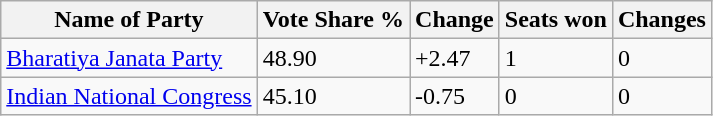<table class="wikitable sortable">
<tr>
<th>Name of Party</th>
<th>Vote Share %</th>
<th>Change</th>
<th>Seats won</th>
<th>Changes</th>
</tr>
<tr>
<td><a href='#'>Bharatiya Janata Party</a></td>
<td>48.90</td>
<td>+2.47</td>
<td>1</td>
<td>0</td>
</tr>
<tr>
<td><a href='#'>Indian National Congress</a></td>
<td>45.10</td>
<td>-0.75</td>
<td>0</td>
<td>0</td>
</tr>
</table>
